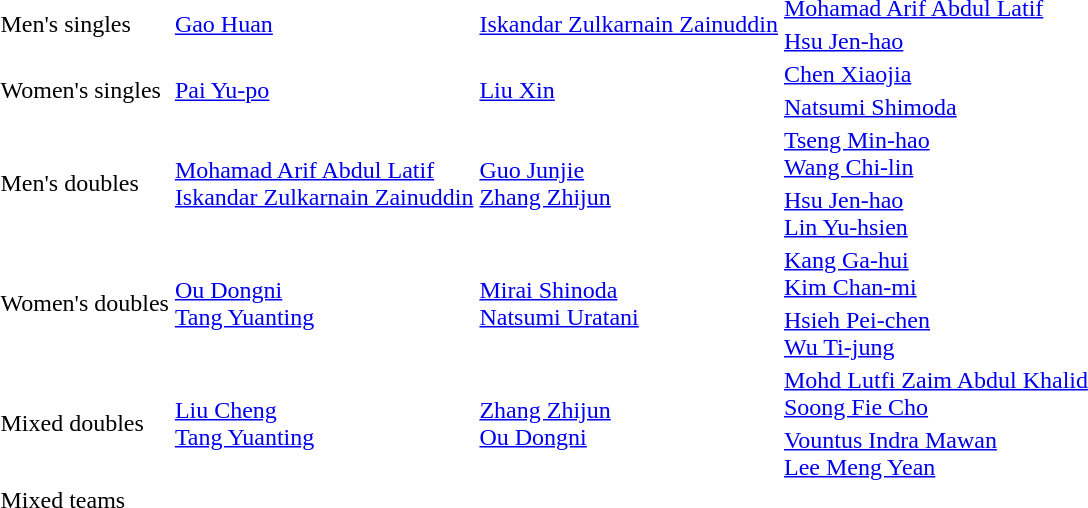<table>
<tr>
<td rowspan="2">Men's singles</td>
<td rowspan="2"> <a href='#'>Gao Huan</a></td>
<td rowspan="2"> <a href='#'>Iskandar Zulkarnain Zainuddin</a></td>
<td> <a href='#'>Mohamad Arif Abdul Latif</a></td>
</tr>
<tr>
<td> <a href='#'>Hsu Jen-hao</a></td>
</tr>
<tr>
<td rowspan="2">Women's singles</td>
<td rowspan="2"> <a href='#'>Pai Yu-po</a></td>
<td rowspan="2"> <a href='#'>Liu Xin</a></td>
<td> <a href='#'>Chen Xiaojia</a></td>
</tr>
<tr>
<td> <a href='#'>Natsumi Shimoda</a></td>
</tr>
<tr>
<td rowspan="2">Men's doubles</td>
<td rowspan="2"> <a href='#'>Mohamad Arif Abdul Latif</a><br> <a href='#'>Iskandar Zulkarnain Zainuddin</a></td>
<td rowspan="2"> <a href='#'>Guo Junjie</a><br> <a href='#'>Zhang Zhijun</a></td>
<td> <a href='#'>Tseng Min-hao</a><br> <a href='#'>Wang Chi-lin</a></td>
</tr>
<tr>
<td> <a href='#'>Hsu Jen-hao</a><br> <a href='#'>Lin Yu-hsien</a></td>
</tr>
<tr>
<td rowspan="2">Women's doubles</td>
<td rowspan="2"> <a href='#'>Ou Dongni</a><br> <a href='#'>Tang Yuanting</a></td>
<td rowspan="2"> <a href='#'>Mirai Shinoda</a><br> <a href='#'>Natsumi Uratani</a></td>
<td> <a href='#'>Kang Ga-hui</a><br> <a href='#'>Kim Chan-mi</a></td>
</tr>
<tr>
<td> <a href='#'>Hsieh Pei-chen</a><br> <a href='#'>Wu Ti-jung</a></td>
</tr>
<tr>
<td rowspan="2">Mixed doubles</td>
<td rowspan="2"> <a href='#'>Liu Cheng</a><br> <a href='#'>Tang Yuanting</a></td>
<td rowspan="2"> <a href='#'>Zhang Zhijun</a><br> <a href='#'>Ou Dongni</a></td>
<td> <a href='#'>Mohd Lutfi Zaim Abdul Khalid</a><br> <a href='#'>Soong Fie Cho</a></td>
</tr>
<tr>
<td> <a href='#'>Vountus Indra Mawan</a><br> <a href='#'>Lee Meng Yean</a></td>
</tr>
<tr>
<td rowspan="2">Mixed teams</td>
<td align="center" rowspan="2"></td>
<td align="center" rowspan="2"></td>
<td align="center"></td>
</tr>
<tr>
<td align="center"></td>
</tr>
</table>
